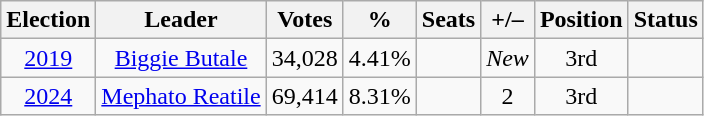<table class=wikitable style=text-align:center>
<tr>
<th>Election</th>
<th>Leader</th>
<th>Votes</th>
<th>%</th>
<th>Seats</th>
<th>+/–</th>
<th>Position</th>
<th>Status</th>
</tr>
<tr>
<td><a href='#'>2019</a></td>
<td><a href='#'>Biggie Butale</a></td>
<td>34,028</td>
<td>4.41%</td>
<td></td>
<td><em>New</em></td>
<td> 3rd</td>
<td></td>
</tr>
<tr>
<td><a href='#'>2024</a></td>
<td><a href='#'>Mephato Reatile</a></td>
<td>69,414</td>
<td>8.31%</td>
<td></td>
<td> 2</td>
<td> 3rd</td>
<td></td>
</tr>
</table>
